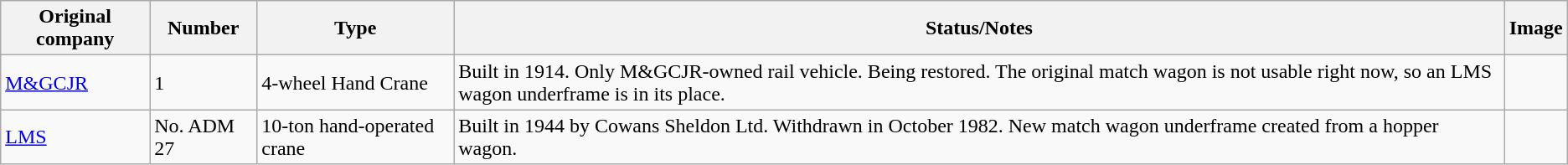<table class="wikitable sortable">
<tr>
<th>Original company</th>
<th>Number</th>
<th>Type</th>
<th>Status/Notes</th>
<th>Image</th>
</tr>
<tr>
<td><a href='#'>M&GCJR</a></td>
<td>1</td>
<td>4-wheel Hand Crane</td>
<td>Built in 1914. Only M&GCJR-owned rail vehicle. Being restored. The original match wagon is not usable right now, so an LMS wagon underframe is in its place.</td>
<td></td>
</tr>
<tr>
<td><a href='#'>LMS</a></td>
<td>No. ADM 27</td>
<td>10-ton hand-operated crane</td>
<td>Built in 1944 by Cowans Sheldon Ltd. Withdrawn in October 1982. New match wagon underframe created from a hopper wagon.</td>
<td></td>
</tr>
</table>
